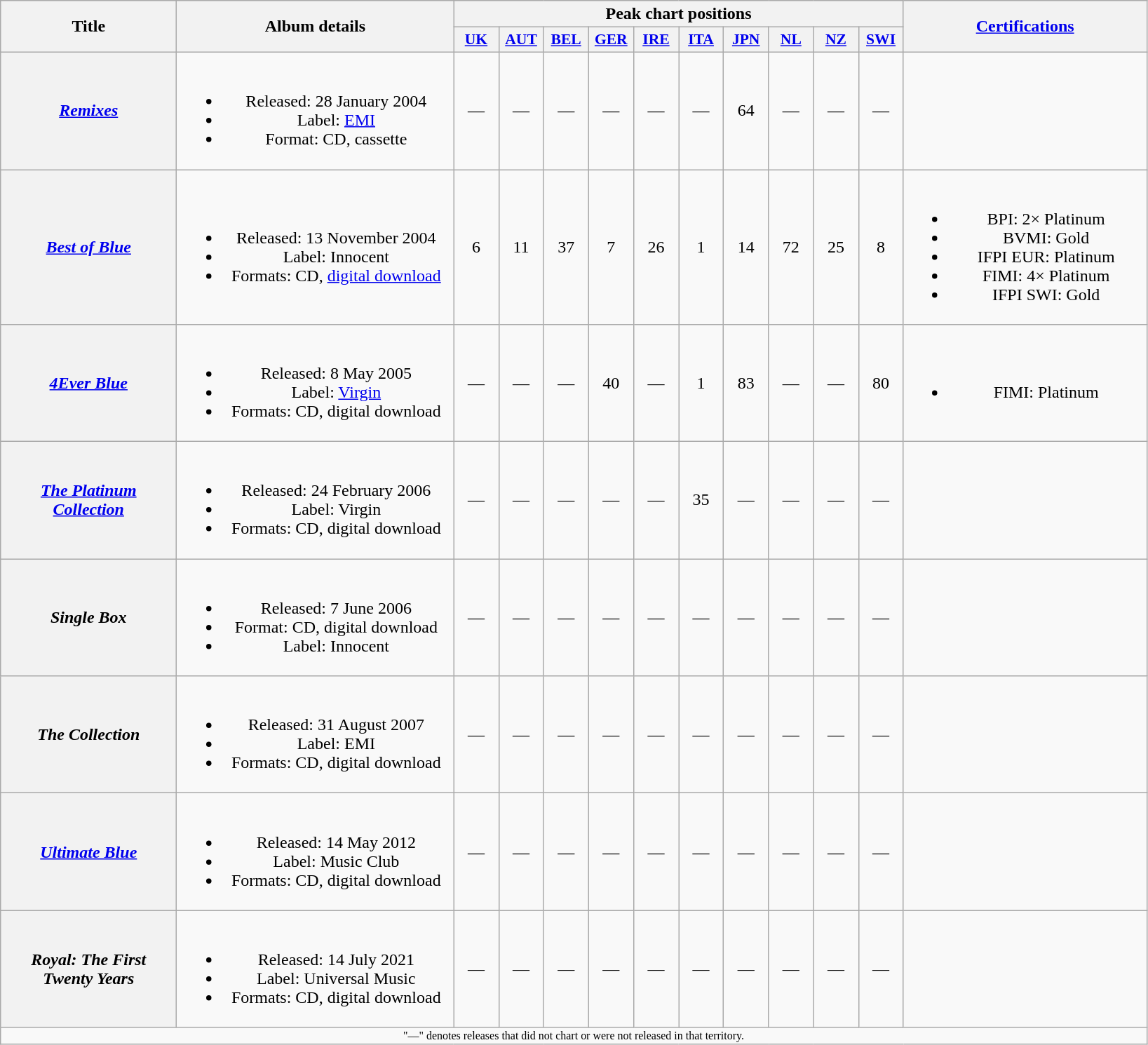<table class="wikitable plainrowheaders" style="text-align:center;" border="1">
<tr>
<th scope="col" rowspan="2" style="width:10em;">Title</th>
<th scope="col" rowspan="2" style="width:16em;">Album details</th>
<th scope="col" colspan="10">Peak chart positions</th>
<th scope="col" rowspan="2" style="width:14em;"><a href='#'>Certifications</a></th>
</tr>
<tr>
<th scope="col" style="width:2.5em;font-size:90%;"><a href='#'>UK</a><br></th>
<th scope="col" style="width:2.5em;font-size:90%;"><a href='#'>AUT</a><br></th>
<th scope="col" style="width:2.5em;font-size:90%;"><a href='#'>BEL</a><br></th>
<th scope="col" style="width:2.5em;font-size:90%;"><a href='#'>GER</a><br></th>
<th scope="col" style="width:2.5em;font-size:90%;"><a href='#'>IRE</a><br></th>
<th scope="col" style="width:2.5em;font-size:90%;"><a href='#'>ITA</a><br></th>
<th scope="col" style="width:2.5em;font-size:90%;"><a href='#'>JPN</a><br></th>
<th scope="col" style="width:2.5em;font-size:90%;"><a href='#'>NL</a><br></th>
<th scope="col" style="width:2.5em;font-size:90%;"><a href='#'>NZ</a><br></th>
<th scope="col" style="width:2.5em;font-size:90%;"><a href='#'>SWI</a><br></th>
</tr>
<tr>
<th scope="row"><em><a href='#'>Remixes</a></em></th>
<td><br><ul><li>Released: 28 January 2004</li><li>Label: <a href='#'>EMI</a></li><li>Format: CD, cassette</li></ul></td>
<td>—</td>
<td>—</td>
<td>—</td>
<td>—</td>
<td>—</td>
<td>—</td>
<td>64</td>
<td>—</td>
<td>—</td>
<td>—</td>
<td></td>
</tr>
<tr>
<th scope="row"><em><a href='#'>Best of Blue</a></em></th>
<td><br><ul><li>Released: 13 November 2004</li><li>Label: Innocent</li><li>Formats: CD, <a href='#'>digital download</a></li></ul></td>
<td>6</td>
<td>11</td>
<td>37</td>
<td>7</td>
<td>26</td>
<td>1</td>
<td>14</td>
<td>72</td>
<td>25</td>
<td>8</td>
<td><br><ul><li>BPI: 2× Platinum</li><li>BVMI: Gold</li><li>IFPI EUR: Platinum</li><li>FIMI: 4× Platinum</li><li>IFPI SWI: Gold</li></ul></td>
</tr>
<tr>
<th scope="row"><em><a href='#'>4Ever Blue</a></em></th>
<td><br><ul><li>Released: 8 May 2005</li><li>Label: <a href='#'>Virgin</a></li><li>Formats: CD, digital download</li></ul></td>
<td>—</td>
<td>—</td>
<td>—</td>
<td>40</td>
<td>—</td>
<td>1</td>
<td>83</td>
<td>—</td>
<td>—</td>
<td>80</td>
<td><br><ul><li>FIMI: Platinum</li></ul></td>
</tr>
<tr>
<th scope="row"><em><a href='#'>The Platinum Collection</a></em></th>
<td><br><ul><li>Released: 24 February 2006</li><li>Label: Virgin</li><li>Formats: CD, digital download</li></ul></td>
<td>—</td>
<td>—</td>
<td>—</td>
<td>—</td>
<td>—</td>
<td>35</td>
<td>—</td>
<td>—</td>
<td>—</td>
<td>—</td>
<td></td>
</tr>
<tr>
<th scope="row"><em>Single Box</em></th>
<td><br><ul><li>Released: 7 June 2006</li><li>Format: CD, digital download</li><li>Label: Innocent</li></ul></td>
<td>—</td>
<td>—</td>
<td>—</td>
<td>—</td>
<td>—</td>
<td>—</td>
<td>—</td>
<td>—</td>
<td>—</td>
<td>—</td>
<td></td>
</tr>
<tr>
<th scope="row"><em>The Collection</em></th>
<td><br><ul><li>Released: 31 August 2007</li><li>Label: EMI</li><li>Formats: CD, digital download</li></ul></td>
<td>—</td>
<td>—</td>
<td>—</td>
<td>—</td>
<td>—</td>
<td>—</td>
<td>—</td>
<td>—</td>
<td>—</td>
<td>—</td>
<td></td>
</tr>
<tr>
<th scope="row"><em><a href='#'>Ultimate Blue</a></em></th>
<td><br><ul><li>Released: 14 May 2012</li><li>Label: Music Club</li><li>Formats: CD, digital download</li></ul></td>
<td>—</td>
<td>—</td>
<td>—</td>
<td>—</td>
<td>—</td>
<td>—</td>
<td>—</td>
<td>—</td>
<td>—</td>
<td>—</td>
<td></td>
</tr>
<tr>
<th scope="row"><em>Royal: The First Twenty Years</em></th>
<td><br><ul><li>Released: 14 July 2021</li><li>Label: Universal Music</li><li>Formats: CD, digital download</li></ul></td>
<td>—</td>
<td>—</td>
<td>—</td>
<td>—</td>
<td>—</td>
<td>—</td>
<td>—</td>
<td>—</td>
<td>—</td>
<td>—</td>
<td></td>
</tr>
<tr>
<td align="center" colspan="15" style="font-size:8pt">"—" denotes releases that did not chart or were not released in that territory.</td>
</tr>
</table>
